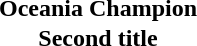<table cellspacing=0 width=100% style="text-align:center; font-weight:bold;">
<tr>
<td></td>
</tr>
<tr>
<td>Oceania Champion</td>
</tr>
<tr>
<td>Second title</td>
</tr>
</table>
